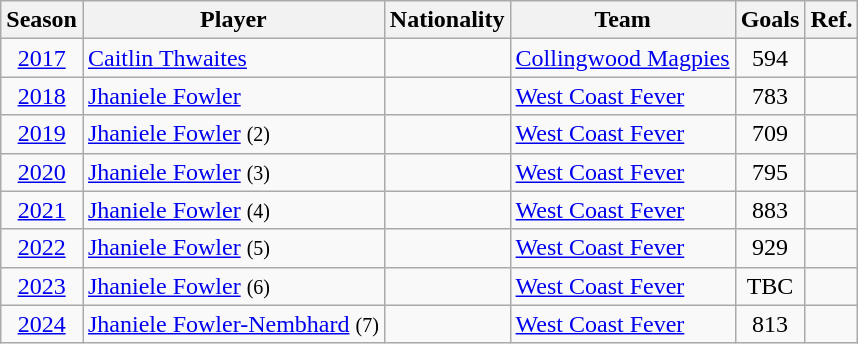<table class="wikitable plainrowheaders sortable" summary="Season (sortable), Player (sortable), Nationality (sortable), Team (sortable), Goals (sortable) and Ref. (sortable)">
<tr>
<th scope="col">Season</th>
<th scope="col">Player</th>
<th scope="col">Nationality</th>
<th scope="col">Team</th>
<th scope="col">Goals</th>
<th scope="col">Ref.</th>
</tr>
<tr>
<td scope="row" style="text-align: center"><a href='#'>2017</a></td>
<td><a href='#'>Caitlin Thwaites</a></td>
<td></td>
<td><a href='#'>Collingwood Magpies</a></td>
<td scope="row" style="text-align: center">594</td>
<td></td>
</tr>
<tr>
<td scope="row" style="text-align: center"><a href='#'>2018</a></td>
<td><a href='#'>Jhaniele Fowler</a></td>
<td></td>
<td><a href='#'>West Coast Fever</a></td>
<td scope="row" style="text-align: center">783</td>
<td></td>
</tr>
<tr>
<td scope="row" style="text-align: center"><a href='#'>2019</a></td>
<td><a href='#'>Jhaniele Fowler</a> <small>(2)</small></td>
<td></td>
<td><a href='#'>West Coast Fever</a></td>
<td scope="row" style="text-align: center">709</td>
<td></td>
</tr>
<tr>
<td scope="row" style="text-align: center"><a href='#'>2020</a></td>
<td><a href='#'>Jhaniele Fowler</a> <small>(3)</small></td>
<td></td>
<td><a href='#'>West Coast Fever</a></td>
<td scope="row" style="text-align: center">795</td>
<td></td>
</tr>
<tr>
<td scope="row" style="text-align: center"><a href='#'>2021</a></td>
<td><a href='#'>Jhaniele Fowler</a> <small>(4)</small></td>
<td></td>
<td><a href='#'>West Coast Fever</a></td>
<td scope="row" style="text-align: center">883</td>
<td></td>
</tr>
<tr>
<td scope="row" style="text-align: center"><a href='#'>2022</a></td>
<td><a href='#'>Jhaniele Fowler</a> <small>(5)</small></td>
<td></td>
<td><a href='#'>West Coast Fever</a></td>
<td scope="row" style="text-align: center">929</td>
<td></td>
</tr>
<tr>
<td scope="row" style="text-align: center"><a href='#'>2023</a></td>
<td><a href='#'>Jhaniele Fowler</a> <small>(6)</small></td>
<td></td>
<td><a href='#'>West Coast Fever</a></td>
<td scope="row" style="text-align: center">TBC </td>
<td></td>
</tr>
<tr>
<td scope="row" style="text-align: center"><a href='#'>2024</a></td>
<td><a href='#'>Jhaniele Fowler-Nembhard</a> <small>(7)</small></td>
<td></td>
<td><a href='#'>West Coast Fever</a></td>
<td scope="row" style="text-align: center">813</td>
<td></td>
</tr>
</table>
